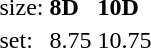<table style="margin-left:40px;">
<tr>
<td>size:</td>
<td><strong>8D</strong></td>
<td><strong>10D</strong></td>
</tr>
<tr>
<td>set:</td>
<td>8.75</td>
<td>10.75</td>
</tr>
</table>
